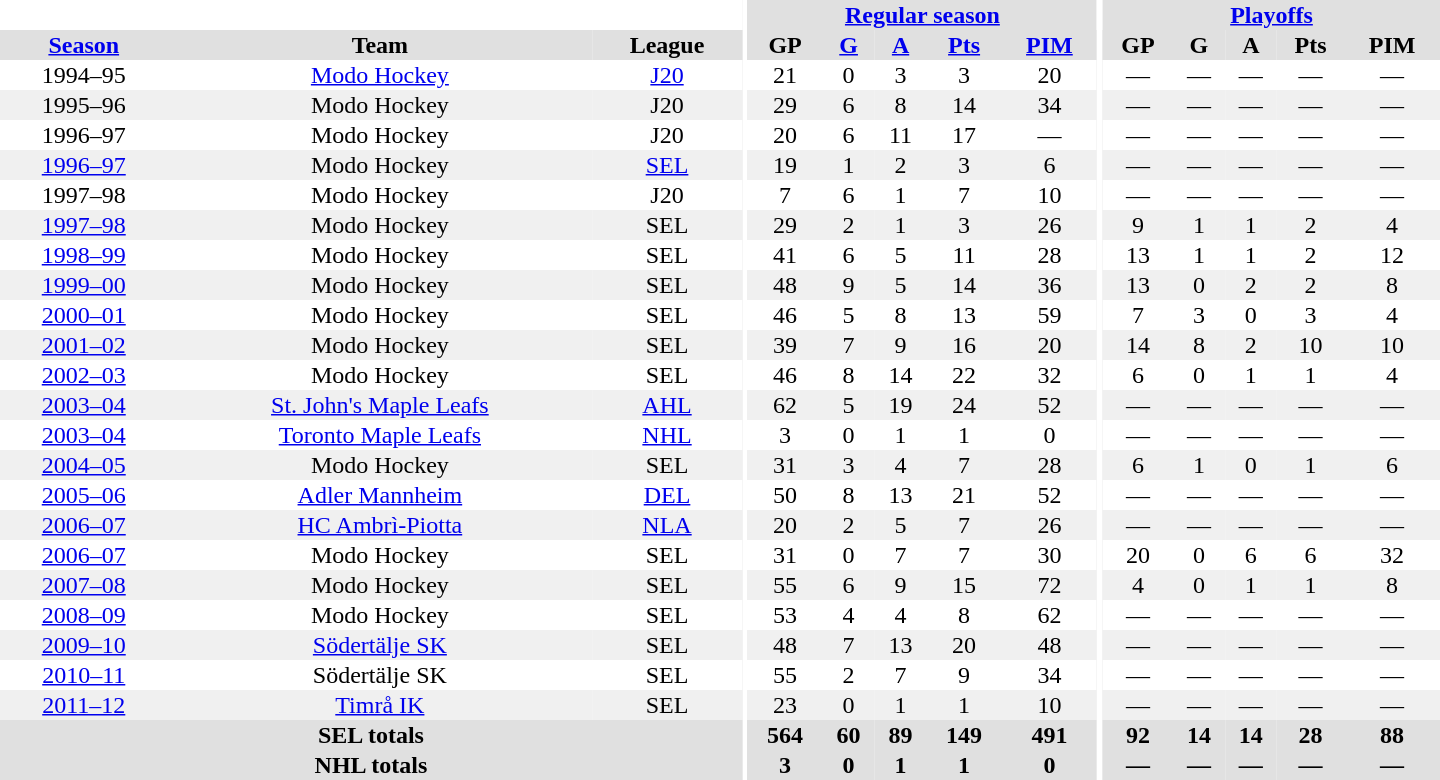<table border="0" cellpadding="1" cellspacing="0" style="text-align:center; width:60em">
<tr bgcolor="#e0e0e0">
<th colspan="3" bgcolor="#ffffff"></th>
<th rowspan="100" bgcolor="#ffffff"></th>
<th colspan="5"><a href='#'>Regular season</a></th>
<th rowspan="100" bgcolor="#ffffff"></th>
<th colspan="5"><a href='#'>Playoffs</a></th>
</tr>
<tr bgcolor="#e0e0e0">
<th><a href='#'>Season</a></th>
<th>Team</th>
<th>League</th>
<th>GP</th>
<th><a href='#'>G</a></th>
<th><a href='#'>A</a></th>
<th><a href='#'>Pts</a></th>
<th><a href='#'>PIM</a></th>
<th>GP</th>
<th>G</th>
<th>A</th>
<th>Pts</th>
<th>PIM</th>
</tr>
<tr>
<td>1994–95</td>
<td><a href='#'>Modo Hockey</a></td>
<td><a href='#'>J20</a></td>
<td>21</td>
<td>0</td>
<td>3</td>
<td>3</td>
<td>20</td>
<td>—</td>
<td>—</td>
<td>—</td>
<td>—</td>
<td>—</td>
</tr>
<tr bgcolor="#f0f0f0">
<td>1995–96</td>
<td>Modo Hockey</td>
<td>J20</td>
<td>29</td>
<td>6</td>
<td>8</td>
<td>14</td>
<td>34</td>
<td>—</td>
<td>—</td>
<td>—</td>
<td>—</td>
<td>—</td>
</tr>
<tr>
<td>1996–97</td>
<td>Modo Hockey</td>
<td>J20</td>
<td>20</td>
<td>6</td>
<td>11</td>
<td>17</td>
<td>—</td>
<td>—</td>
<td>—</td>
<td>—</td>
<td>—</td>
<td>—</td>
</tr>
<tr bgcolor="#f0f0f0">
<td><a href='#'>1996–97</a></td>
<td>Modo Hockey</td>
<td><a href='#'>SEL</a></td>
<td>19</td>
<td>1</td>
<td>2</td>
<td>3</td>
<td>6</td>
<td>—</td>
<td>—</td>
<td>—</td>
<td>—</td>
<td>—</td>
</tr>
<tr>
<td>1997–98</td>
<td>Modo Hockey</td>
<td>J20</td>
<td>7</td>
<td>6</td>
<td>1</td>
<td>7</td>
<td>10</td>
<td>—</td>
<td>—</td>
<td>—</td>
<td>—</td>
<td>—</td>
</tr>
<tr bgcolor="#f0f0f0">
<td><a href='#'>1997–98</a></td>
<td>Modo Hockey</td>
<td>SEL</td>
<td>29</td>
<td>2</td>
<td>1</td>
<td>3</td>
<td>26</td>
<td>9</td>
<td>1</td>
<td>1</td>
<td>2</td>
<td>4</td>
</tr>
<tr>
<td><a href='#'>1998–99</a></td>
<td>Modo Hockey</td>
<td>SEL</td>
<td>41</td>
<td>6</td>
<td>5</td>
<td>11</td>
<td>28</td>
<td>13</td>
<td>1</td>
<td>1</td>
<td>2</td>
<td>12</td>
</tr>
<tr bgcolor="#f0f0f0">
<td><a href='#'>1999–00</a></td>
<td>Modo Hockey</td>
<td>SEL</td>
<td>48</td>
<td>9</td>
<td>5</td>
<td>14</td>
<td>36</td>
<td>13</td>
<td>0</td>
<td>2</td>
<td>2</td>
<td>8</td>
</tr>
<tr>
<td><a href='#'>2000–01</a></td>
<td>Modo Hockey</td>
<td>SEL</td>
<td>46</td>
<td>5</td>
<td>8</td>
<td>13</td>
<td>59</td>
<td>7</td>
<td>3</td>
<td>0</td>
<td>3</td>
<td>4</td>
</tr>
<tr bgcolor="#f0f0f0">
<td><a href='#'>2001–02</a></td>
<td>Modo Hockey</td>
<td>SEL</td>
<td>39</td>
<td>7</td>
<td>9</td>
<td>16</td>
<td>20</td>
<td>14</td>
<td>8</td>
<td>2</td>
<td>10</td>
<td>10</td>
</tr>
<tr>
<td><a href='#'>2002–03</a></td>
<td>Modo Hockey</td>
<td>SEL</td>
<td>46</td>
<td>8</td>
<td>14</td>
<td>22</td>
<td>32</td>
<td>6</td>
<td>0</td>
<td>1</td>
<td>1</td>
<td>4</td>
</tr>
<tr bgcolor="#f0f0f0">
<td><a href='#'>2003–04</a></td>
<td><a href='#'>St. John's Maple Leafs</a></td>
<td><a href='#'>AHL</a></td>
<td>62</td>
<td>5</td>
<td>19</td>
<td>24</td>
<td>52</td>
<td>—</td>
<td>—</td>
<td>—</td>
<td>—</td>
<td>—</td>
</tr>
<tr>
<td><a href='#'>2003–04</a></td>
<td><a href='#'>Toronto Maple Leafs</a></td>
<td><a href='#'>NHL</a></td>
<td>3</td>
<td>0</td>
<td>1</td>
<td>1</td>
<td>0</td>
<td>—</td>
<td>—</td>
<td>—</td>
<td>—</td>
<td>—</td>
</tr>
<tr bgcolor="#f0f0f0">
<td><a href='#'>2004–05</a></td>
<td>Modo Hockey</td>
<td>SEL</td>
<td>31</td>
<td>3</td>
<td>4</td>
<td>7</td>
<td>28</td>
<td>6</td>
<td>1</td>
<td>0</td>
<td>1</td>
<td>6</td>
</tr>
<tr>
<td><a href='#'>2005–06</a></td>
<td><a href='#'>Adler Mannheim</a></td>
<td><a href='#'>DEL</a></td>
<td>50</td>
<td>8</td>
<td>13</td>
<td>21</td>
<td>52</td>
<td>—</td>
<td>—</td>
<td>—</td>
<td>—</td>
<td>—</td>
</tr>
<tr bgcolor="#f0f0f0">
<td><a href='#'>2006–07</a></td>
<td><a href='#'>HC Ambrì-Piotta</a></td>
<td><a href='#'>NLA</a></td>
<td>20</td>
<td>2</td>
<td>5</td>
<td>7</td>
<td>26</td>
<td>—</td>
<td>—</td>
<td>—</td>
<td>—</td>
<td>—</td>
</tr>
<tr>
<td><a href='#'>2006–07</a></td>
<td>Modo Hockey</td>
<td>SEL</td>
<td>31</td>
<td>0</td>
<td>7</td>
<td>7</td>
<td>30</td>
<td>20</td>
<td>0</td>
<td>6</td>
<td>6</td>
<td>32</td>
</tr>
<tr bgcolor="#f0f0f0">
<td><a href='#'>2007–08</a></td>
<td>Modo Hockey</td>
<td>SEL</td>
<td>55</td>
<td>6</td>
<td>9</td>
<td>15</td>
<td>72</td>
<td>4</td>
<td>0</td>
<td>1</td>
<td>1</td>
<td>8</td>
</tr>
<tr>
<td><a href='#'>2008–09</a></td>
<td>Modo Hockey</td>
<td>SEL</td>
<td>53</td>
<td>4</td>
<td>4</td>
<td>8</td>
<td>62</td>
<td>—</td>
<td>—</td>
<td>—</td>
<td>—</td>
<td>—</td>
</tr>
<tr bgcolor="#f0f0f0">
<td><a href='#'>2009–10</a></td>
<td><a href='#'>Södertälje SK</a></td>
<td>SEL</td>
<td>48</td>
<td>7</td>
<td>13</td>
<td>20</td>
<td>48</td>
<td>—</td>
<td>—</td>
<td>—</td>
<td>—</td>
<td>—</td>
</tr>
<tr>
<td><a href='#'>2010–11</a></td>
<td>Södertälje SK</td>
<td>SEL</td>
<td>55</td>
<td>2</td>
<td>7</td>
<td>9</td>
<td>34</td>
<td>—</td>
<td>—</td>
<td>—</td>
<td>—</td>
<td>—</td>
</tr>
<tr bgcolor="#f0f0f0">
<td><a href='#'>2011–12</a></td>
<td><a href='#'>Timrå IK</a></td>
<td>SEL</td>
<td>23</td>
<td>0</td>
<td>1</td>
<td>1</td>
<td>10</td>
<td>—</td>
<td>—</td>
<td>—</td>
<td>—</td>
<td>—</td>
</tr>
<tr bgcolor="#e0e0e0">
<th colspan="3">SEL totals</th>
<th>564</th>
<th>60</th>
<th>89</th>
<th>149</th>
<th>491</th>
<th>92</th>
<th>14</th>
<th>14</th>
<th>28</th>
<th>88</th>
</tr>
<tr bgcolor="#e0e0e0">
<th colspan="3">NHL totals</th>
<th>3</th>
<th>0</th>
<th>1</th>
<th>1</th>
<th>0</th>
<th>—</th>
<th>—</th>
<th>—</th>
<th>—</th>
<th>—</th>
</tr>
</table>
